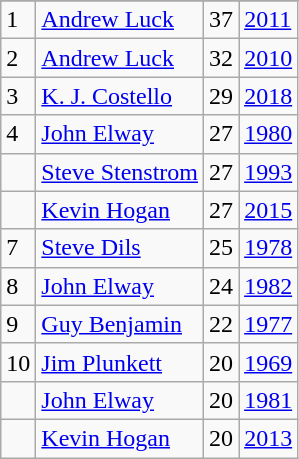<table class="wikitable">
<tr>
</tr>
<tr>
<td>1</td>
<td><a href='#'>Andrew Luck</a></td>
<td>37</td>
<td><a href='#'>2011</a></td>
</tr>
<tr>
<td>2</td>
<td><a href='#'>Andrew Luck</a></td>
<td>32</td>
<td><a href='#'>2010</a></td>
</tr>
<tr>
<td>3</td>
<td><a href='#'>K. J. Costello</a></td>
<td>29</td>
<td><a href='#'>2018</a></td>
</tr>
<tr>
<td>4</td>
<td><a href='#'>John Elway</a></td>
<td>27</td>
<td><a href='#'>1980</a></td>
</tr>
<tr>
<td></td>
<td><a href='#'>Steve Stenstrom</a></td>
<td>27</td>
<td><a href='#'>1993</a></td>
</tr>
<tr>
<td></td>
<td><a href='#'>Kevin Hogan</a></td>
<td>27</td>
<td><a href='#'>2015</a></td>
</tr>
<tr>
<td>7</td>
<td><a href='#'>Steve Dils</a></td>
<td>25</td>
<td><a href='#'>1978</a></td>
</tr>
<tr>
<td>8</td>
<td><a href='#'>John Elway</a></td>
<td>24</td>
<td><a href='#'>1982</a></td>
</tr>
<tr>
<td>9</td>
<td><a href='#'>Guy Benjamin</a></td>
<td>22</td>
<td><a href='#'>1977</a></td>
</tr>
<tr>
<td>10</td>
<td><a href='#'>Jim Plunkett</a></td>
<td>20</td>
<td><a href='#'>1969</a></td>
</tr>
<tr>
<td></td>
<td><a href='#'>John Elway</a></td>
<td>20</td>
<td><a href='#'>1981</a></td>
</tr>
<tr>
<td></td>
<td><a href='#'>Kevin Hogan</a></td>
<td>20</td>
<td><a href='#'>2013</a></td>
</tr>
</table>
